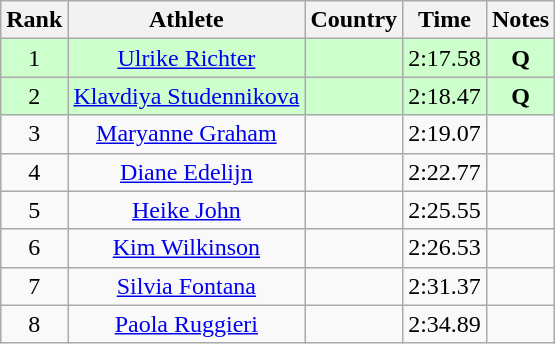<table class="wikitable sortable" style="text-align:center">
<tr>
<th>Rank</th>
<th>Athlete</th>
<th>Country</th>
<th>Time</th>
<th>Notes</th>
</tr>
<tr bgcolor=ccffcc>
<td>1</td>
<td><a href='#'>Ulrike Richter</a></td>
<td align=left></td>
<td>2:17.58</td>
<td><strong>Q </strong></td>
</tr>
<tr bgcolor=ccffcc>
<td>2</td>
<td><a href='#'>Klavdiya Studennikova</a></td>
<td align=left></td>
<td>2:18.47</td>
<td><strong>Q </strong></td>
</tr>
<tr>
<td>3</td>
<td><a href='#'>Maryanne Graham</a></td>
<td align=left></td>
<td>2:19.07</td>
<td><strong> </strong></td>
</tr>
<tr>
<td>4</td>
<td><a href='#'>Diane Edelijn</a></td>
<td align=left></td>
<td>2:22.77</td>
<td><strong> </strong></td>
</tr>
<tr>
<td>5</td>
<td><a href='#'>Heike John</a></td>
<td align=left></td>
<td>2:25.55</td>
<td><strong> </strong></td>
</tr>
<tr>
<td>6</td>
<td><a href='#'>Kim Wilkinson</a></td>
<td align=left></td>
<td>2:26.53</td>
<td><strong> </strong></td>
</tr>
<tr>
<td>7</td>
<td><a href='#'>Silvia Fontana</a></td>
<td align=left></td>
<td>2:31.37</td>
<td><strong> </strong></td>
</tr>
<tr>
<td>8</td>
<td><a href='#'>Paola Ruggieri</a></td>
<td align=left></td>
<td>2:34.89</td>
<td><strong> </strong></td>
</tr>
</table>
